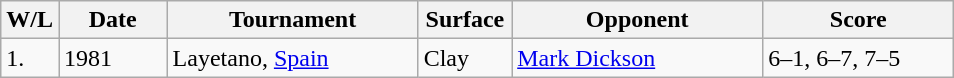<table class="sortable wikitable">
<tr>
<th style="width:30px" class="unsortable">W/L</th>
<th style="width:65px">Date</th>
<th style="width:160px">Tournament</th>
<th style="width:55px">Surface</th>
<th style="width:160px">Opponent</th>
<th style="width:120px" class="unsortable">Score</th>
</tr>
<tr>
<td>1.</td>
<td>1981</td>
<td>Layetano, <a href='#'>Spain</a></td>
<td>Clay</td>
<td> <a href='#'>Mark Dickson</a></td>
<td>6–1, 6–7, 7–5</td>
</tr>
</table>
